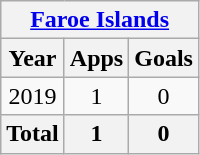<table class="wikitable" style="text-align:center">
<tr>
<th colspan=3><a href='#'>Faroe Islands</a></th>
</tr>
<tr>
<th>Year</th>
<th>Apps</th>
<th>Goals</th>
</tr>
<tr>
<td>2019</td>
<td>1</td>
<td>0</td>
</tr>
<tr>
<th>Total</th>
<th>1</th>
<th>0</th>
</tr>
</table>
